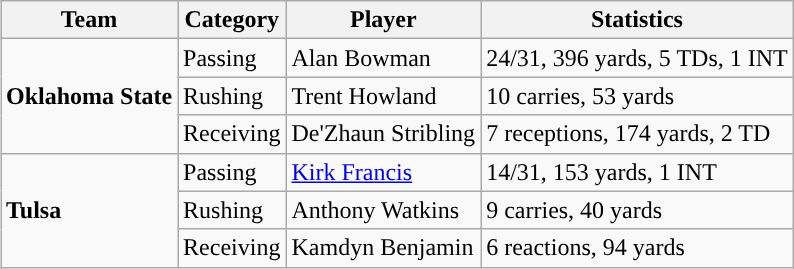<table class="wikitable" style="float: right;">
<tr>
<th>Team</th>
<th>Category</th>
<th>Player</th>
<th>Statistics</th>
</tr>
<tr>
<td rowspan=3><strong>Oklahoma State</strong></td>
<td>Passing</td>
<td>Alan Bowman</td>
<td>24/31, 396 yards, 5 TDs, 1 INT</td>
</tr>
<tr>
<td>Rushing</td>
<td>Trent Howland</td>
<td>10 carries, 53 yards</td>
</tr>
<tr>
<td>Receiving</td>
<td>De'Zhaun Stribling</td>
<td>7 receptions, 174 yards, 2 TD</td>
</tr>
<tr>
<td rowspan=3><strong>Tulsa</strong></td>
<td>Passing</td>
<td><a href='#'>Kirk Francis</a></td>
<td>14/31, 153 yards, 1 INT</td>
</tr>
<tr>
<td>Rushing</td>
<td>Anthony Watkins</td>
<td>9 carries, 40 yards</td>
</tr>
<tr>
<td>Receiving</td>
<td>Kamdyn Benjamin</td>
<td>6 reactions, 94 yards</td>
</tr>
</table>
